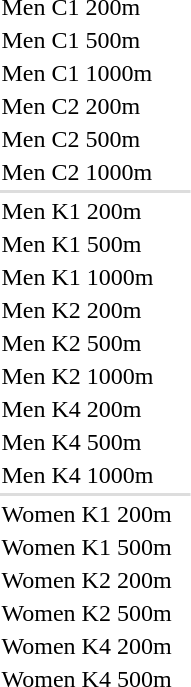<table>
<tr>
<td>Men C1 200m</td>
<td></td>
<td></td>
<td></td>
</tr>
<tr>
<td>Men C1 500m</td>
<td></td>
<td></td>
<td></td>
</tr>
<tr>
<td>Men C1 1000m</td>
<td></td>
<td></td>
<td></td>
</tr>
<tr>
<td>Men C2 200m</td>
<td></td>
<td></td>
<td></td>
</tr>
<tr>
<td>Men C2 500m</td>
<td></td>
<td></td>
<td></td>
</tr>
<tr>
<td>Men C2 1000m</td>
<td></td>
<td></td>
<td></td>
</tr>
<tr bgcolor=#DDDDDD>
<td colspan=7></td>
</tr>
<tr>
<td>Men K1 200m</td>
<td></td>
<td></td>
<td></td>
</tr>
<tr>
<td>Men K1 500m</td>
<td></td>
<td></td>
<td></td>
</tr>
<tr>
<td>Men K1 1000m</td>
<td></td>
<td></td>
<td></td>
</tr>
<tr>
<td>Men K2 200m</td>
<td></td>
<td></td>
<td></td>
</tr>
<tr>
<td>Men K2 500m</td>
<td></td>
<td></td>
<td></td>
</tr>
<tr>
<td>Men K2 1000m</td>
<td></td>
<td></td>
<td></td>
</tr>
<tr>
<td>Men K4 200m</td>
<td></td>
<td></td>
<td></td>
</tr>
<tr>
<td>Men K4 500m</td>
<td></td>
<td></td>
<td></td>
</tr>
<tr>
<td>Men K4 1000m</td>
<td></td>
<td></td>
<td></td>
</tr>
<tr bgcolor=#DDDDDD>
<td colspan=7></td>
</tr>
<tr>
<td>Women K1 200m</td>
<td></td>
<td></td>
<td></td>
</tr>
<tr>
<td>Women K1 500m</td>
<td></td>
<td></td>
<td></td>
</tr>
<tr>
<td>Women K2 200m</td>
<td></td>
<td></td>
<td></td>
</tr>
<tr>
<td>Women K2 500m</td>
<td></td>
<td></td>
<td></td>
</tr>
<tr>
<td>Women K4 200m</td>
<td></td>
<td></td>
<td></td>
</tr>
<tr>
<td>Women K4 500m</td>
<td></td>
<td></td>
<td></td>
</tr>
</table>
